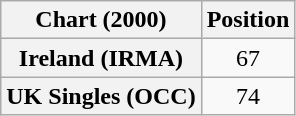<table class="wikitable plainrowheaders" style="text-align:center">
<tr>
<th>Chart (2000)</th>
<th>Position</th>
</tr>
<tr>
<th scope="row">Ireland (IRMA)</th>
<td>67</td>
</tr>
<tr>
<th scope="row">UK Singles (OCC)</th>
<td>74</td>
</tr>
</table>
